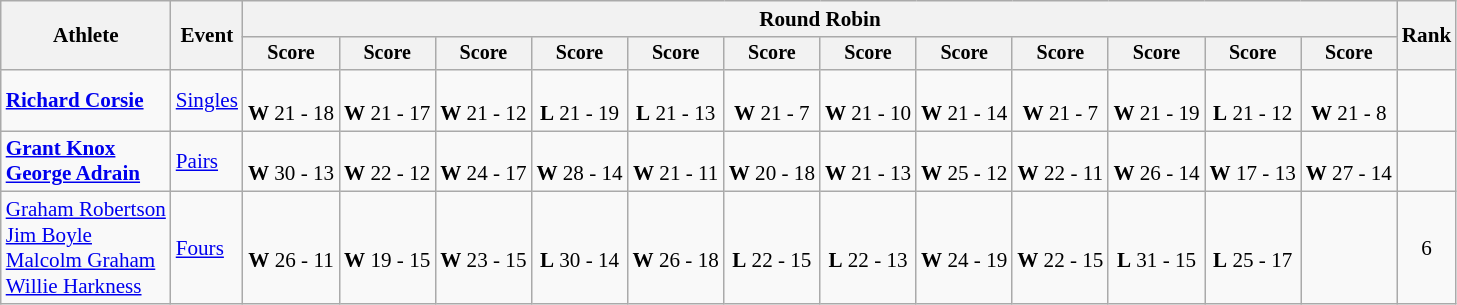<table class="wikitable" style="font-size:88%; text-align:center">
<tr>
<th rowspan=2>Athlete</th>
<th rowspan=2>Event</th>
<th colspan=12>Round Robin</th>
<th rowspan=2>Rank</th>
</tr>
<tr style="font-size:95%">
<th>Score</th>
<th>Score</th>
<th>Score</th>
<th>Score</th>
<th>Score</th>
<th>Score</th>
<th>Score</th>
<th>Score</th>
<th>Score</th>
<th>Score</th>
<th>Score</th>
<th>Score</th>
</tr>
<tr>
<td align=left><strong><a href='#'>Richard Corsie</a></strong></td>
<td align=left><a href='#'>Singles</a></td>
<td><br><strong>W</strong> 21 - 18</td>
<td><br><strong>W</strong> 21 - 17</td>
<td><br><strong>W</strong> 21 - 12</td>
<td><br><strong>L</strong> 21 - 19</td>
<td><br><strong>L</strong> 21 - 13</td>
<td><br><strong>W</strong> 21 - 7</td>
<td><br><strong>W</strong> 21 - 10</td>
<td><br><strong>W</strong> 21 - 14</td>
<td><br><strong>W</strong> 21 - 7</td>
<td><br><strong>W</strong> 21 - 19</td>
<td><br><strong>L</strong> 21 - 12</td>
<td><br><strong>W</strong> 21 - 8</td>
<td></td>
</tr>
<tr>
<td align=left><strong><a href='#'>Grant Knox</a></strong><br><strong><a href='#'>George Adrain</a></strong></td>
<td align=left><a href='#'>Pairs</a></td>
<td><br><strong>W</strong> 30 - 13</td>
<td><br><strong>W</strong> 22 - 12</td>
<td><br><strong>W</strong> 24 - 17</td>
<td><br><strong>W</strong> 28 - 14</td>
<td><br><strong>W</strong> 21 - 11</td>
<td><br><strong>W</strong> 20 - 18</td>
<td><br><strong>W</strong> 21 - 13</td>
<td><br><strong>W</strong> 25 - 12</td>
<td><br><strong>W</strong> 22 - 11</td>
<td><br><strong>W</strong> 26 - 14</td>
<td><br><strong>W</strong> 17 - 13</td>
<td><br><strong>W</strong> 27 - 14</td>
<td></td>
</tr>
<tr align=centre>
<td align=left><a href='#'>Graham Robertson</a><br><a href='#'>Jim Boyle</a><br><a href='#'>Malcolm Graham</a><br><a href='#'>Willie Harkness</a></td>
<td align=left><a href='#'>Fours</a></td>
<td><br><strong>W</strong> 26 - 11</td>
<td><br><strong>W</strong> 19 - 15</td>
<td><br><strong>W</strong> 23 - 15</td>
<td><br><strong>L</strong> 30 - 14</td>
<td><br><strong>W</strong> 26 - 18</td>
<td><br><strong>L</strong> 22 - 15</td>
<td><br><strong>L</strong> 22 - 13</td>
<td><br><strong>W</strong> 24 - 19</td>
<td><br><strong>W</strong> 22 - 15</td>
<td><br><strong>L</strong> 31 - 15</td>
<td><br><strong>L</strong> 25 - 17</td>
<td></td>
<td>6</td>
</tr>
</table>
